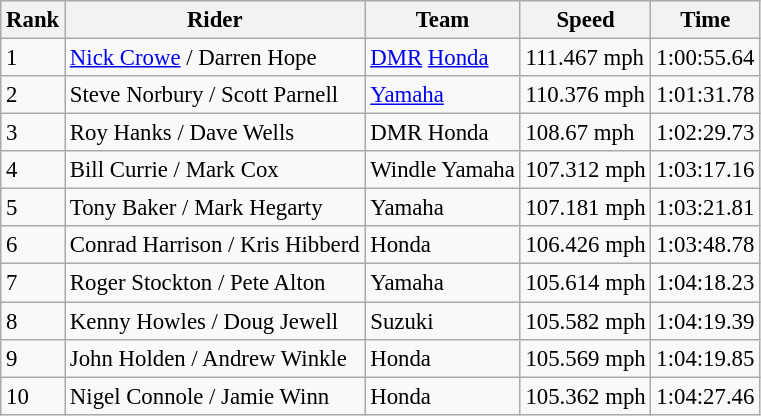<table class="wikitable" style="font-size: 95%;">
<tr style="background:#efefef;">
<th>Rank</th>
<th>Rider</th>
<th>Team</th>
<th>Speed</th>
<th>Time</th>
</tr>
<tr>
<td>1</td>
<td> <a href='#'>Nick Crowe</a> / Darren Hope</td>
<td><a href='#'>DMR</a> <a href='#'>Honda</a></td>
<td>111.467 mph</td>
<td>1:00:55.64</td>
</tr>
<tr>
<td>2</td>
<td> Steve Norbury / Scott Parnell</td>
<td><a href='#'>Yamaha</a></td>
<td>110.376 mph</td>
<td>1:01:31.78</td>
</tr>
<tr>
<td>3</td>
<td> Roy Hanks / Dave Wells</td>
<td>DMR Honda</td>
<td>108.67 mph</td>
<td>1:02:29.73</td>
</tr>
<tr>
<td>4</td>
<td> Bill Currie / Mark Cox</td>
<td>Windle Yamaha</td>
<td>107.312 mph</td>
<td>1:03:17.16</td>
</tr>
<tr>
<td>5</td>
<td> Tony Baker / Mark Hegarty</td>
<td>Yamaha</td>
<td>107.181 mph</td>
<td>1:03:21.81</td>
</tr>
<tr>
<td>6</td>
<td> Conrad Harrison / Kris Hibberd</td>
<td>Honda</td>
<td>106.426 mph</td>
<td>1:03:48.78</td>
</tr>
<tr>
<td>7</td>
<td> Roger Stockton / Pete Alton</td>
<td>Yamaha</td>
<td>105.614 mph</td>
<td>1:04:18.23</td>
</tr>
<tr>
<td>8</td>
<td> Kenny Howles / Doug Jewell</td>
<td>Suzuki</td>
<td>105.582 mph</td>
<td>1:04:19.39</td>
</tr>
<tr>
<td>9</td>
<td> John Holden / Andrew Winkle</td>
<td>Honda</td>
<td>105.569 mph</td>
<td>1:04:19.85</td>
</tr>
<tr>
<td>10</td>
<td> Nigel Connole / Jamie Winn</td>
<td>Honda</td>
<td>105.362 mph</td>
<td>1:04:27.46</td>
</tr>
</table>
